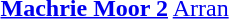<table border="0">
<tr>
<td></td>
<td><strong><a href='#'>Machrie Moor 2</a></strong> <a href='#'>Arran</a> </td>
</tr>
</table>
